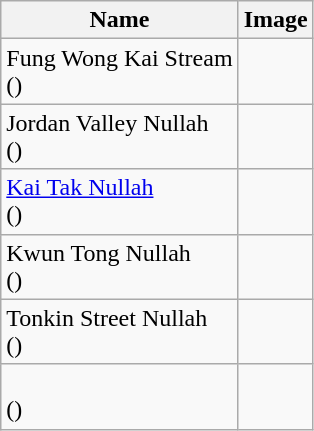<table class="wikitable">
<tr>
<th>Name</th>
<th>Image</th>
</tr>
<tr>
<td>Fung Wong Kai Stream<br>()</td>
<td></td>
</tr>
<tr>
<td>Jordan Valley Nullah<br>()</td>
<td></td>
</tr>
<tr>
<td><a href='#'>Kai Tak Nullah</a><br>()</td>
<td></td>
</tr>
<tr>
<td>Kwun Tong Nullah<br>()</td>
<td></td>
</tr>
<tr>
<td>Tonkin Street Nullah<br>()</td>
<td></td>
</tr>
<tr>
<td><br>()</td>
<td></td>
</tr>
</table>
